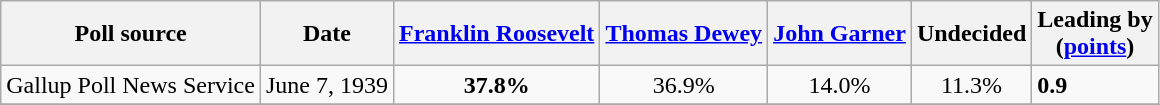<table class="wikitable sortable collapsible collapsed">
<tr>
<th>Poll source</th>
<th>Date</th>
<th><a href='#'>Franklin Roosevelt</a><br><small></small></th>
<th><a href='#'>Thomas Dewey</a><br><small></small></th>
<th><a href='#'>John Garner</a><br><small></small></th>
<th>Undecided</th>
<th>Leading by<br>(<a href='#'>points</a>)</th>
</tr>
<tr>
<td>Gallup Poll News Service</td>
<td>June 7, 1939</td>
<td align="center" ><strong>37.8%</strong></td>
<td align="center">36.9%</td>
<td align="center">14.0%</td>
<td align="center">11.3%</td>
<td><strong>0.9</strong></td>
</tr>
<tr>
</tr>
</table>
